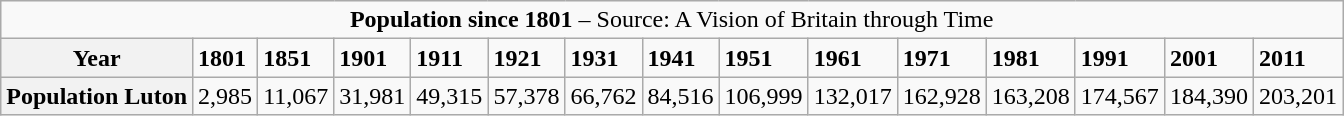<table class="wikitable">
<tr>
<td colspan="15" style="text-align:center;"><strong>Population since 1801</strong> – Source: A Vision of Britain through Time</td>
</tr>
<tr>
<th>Year</th>
<td><strong>1801</strong></td>
<td><strong>1851</strong></td>
<td><strong>1901</strong></td>
<td><strong>1911</strong></td>
<td><strong>1921</strong></td>
<td><strong>1931</strong></td>
<td><strong>1941</strong></td>
<td><strong>1951</strong></td>
<td><strong>1961</strong></td>
<td><strong>1971</strong></td>
<td><strong>1981</strong></td>
<td><strong>1991</strong></td>
<td><strong>2001</strong></td>
<td><strong>2011</strong></td>
</tr>
<tr>
<th>Population Luton</th>
<td>2,985</td>
<td>11,067</td>
<td>31,981</td>
<td>49,315</td>
<td>57,378</td>
<td>66,762</td>
<td>84,516</td>
<td>106,999</td>
<td>132,017</td>
<td>162,928</td>
<td>163,208</td>
<td>174,567</td>
<td>184,390</td>
<td>203,201</td>
</tr>
</table>
